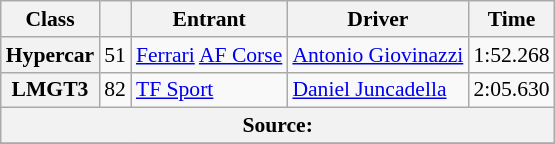<table class="wikitable" style="font-size:90%;">
<tr>
<th>Class</th>
<th></th>
<th>Entrant</th>
<th>Driver</th>
<th>Time</th>
</tr>
<tr>
<th>Hypercar</th>
<td style="text-align:center;">51</td>
<td> <a href='#'>Ferrari</a> <a href='#'>AF Corse</a></td>
<td> <a href='#'>Antonio Giovinazzi</a></td>
<td>1:52.268</td>
</tr>
<tr>
<th>LMGT3</th>
<td style="text-align:center;">82</td>
<td> <a href='#'>TF Sport</a></td>
<td> <a href='#'>Daniel Juncadella</a></td>
<td>2:05.630</td>
</tr>
<tr>
<th colspan="6">Source:</th>
</tr>
<tr>
</tr>
</table>
